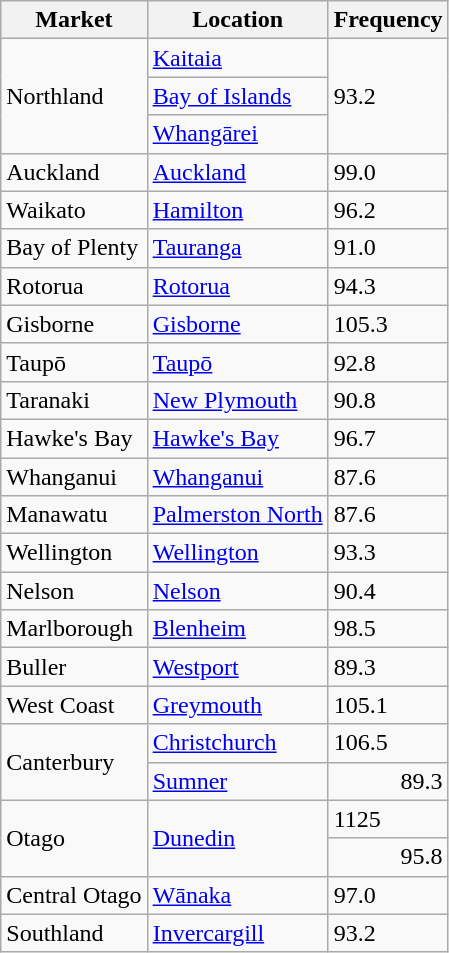<table class="wikitable defaultleft col3right">
<tr>
<th scope="col">Market</th>
<th scope="col">Location</th>
<th scope="col">Frequency</th>
</tr>
<tr>
<td rowspan=3>Northland</td>
<td><a href='#'>Kaitaia</a></td>
<td rowspan=3>93.2</td>
</tr>
<tr>
<td><a href='#'>Bay of Islands</a></td>
</tr>
<tr>
<td><a href='#'>Whangārei</a></td>
</tr>
<tr>
<td>Auckland</td>
<td><a href='#'>Auckland</a></td>
<td>99.0</td>
</tr>
<tr>
<td>Waikato</td>
<td><a href='#'>Hamilton</a></td>
<td>96.2</td>
</tr>
<tr>
<td>Bay of Plenty</td>
<td><a href='#'>Tauranga</a></td>
<td>91.0</td>
</tr>
<tr>
<td>Rotorua</td>
<td><a href='#'>Rotorua</a></td>
<td>94.3</td>
</tr>
<tr>
<td>Gisborne</td>
<td><a href='#'>Gisborne</a></td>
<td>105.3</td>
</tr>
<tr>
<td>Taupō</td>
<td><a href='#'>Taupō</a></td>
<td>92.8</td>
</tr>
<tr>
<td>Taranaki</td>
<td><a href='#'>New Plymouth</a></td>
<td>90.8</td>
</tr>
<tr>
<td>Hawke's Bay</td>
<td><a href='#'>Hawke's Bay</a></td>
<td>96.7</td>
</tr>
<tr>
<td>Whanganui</td>
<td><a href='#'>Whanganui</a></td>
<td>87.6</td>
</tr>
<tr>
<td>Manawatu</td>
<td><a href='#'>Palmerston North</a></td>
<td>87.6</td>
</tr>
<tr>
<td>Wellington</td>
<td><a href='#'>Wellington</a></td>
<td>93.3</td>
</tr>
<tr>
<td>Nelson</td>
<td><a href='#'>Nelson</a></td>
<td>90.4</td>
</tr>
<tr>
<td>Marlborough</td>
<td><a href='#'>Blenheim</a></td>
<td>98.5</td>
</tr>
<tr>
<td>Buller</td>
<td><a href='#'>Westport</a></td>
<td>89.3</td>
</tr>
<tr>
<td>West Coast</td>
<td><a href='#'>Greymouth</a></td>
<td>105.1</td>
</tr>
<tr>
<td rowspan=2>Canterbury</td>
<td><a href='#'>Christchurch</a></td>
<td>106.5</td>
</tr>
<tr>
<td><a href='#'>Sumner</a></td>
<td style="text-align: right;">89.3</td>
</tr>
<tr>
<td rowspan=2>Otago</td>
<td rowspan=2><a href='#'>Dunedin</a></td>
<td>1125</td>
</tr>
<tr>
<td style="text-align: right;">95.8</td>
</tr>
<tr>
<td>Central Otago</td>
<td><a href='#'>Wānaka</a></td>
<td>97.0</td>
</tr>
<tr>
<td>Southland</td>
<td><a href='#'>Invercargill</a></td>
<td>93.2</td>
</tr>
</table>
